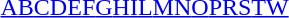<table id="toc" class="toc" summary="Class">
<tr>
<th></th>
</tr>
<tr>
<td style="text-align:center;"><a href='#'>A</a><a href='#'>B</a><a href='#'>C</a><a href='#'>D</a><a href='#'>E</a><a href='#'>F</a><a href='#'>G</a><a href='#'>H</a><a href='#'>I</a><a href='#'>L</a><a href='#'>M</a><a href='#'>N</a><a href='#'>O</a><a href='#'>P</a><a href='#'>R</a><a href='#'>S</a><a href='#'>T</a><a href='#'>W</a></td>
</tr>
</table>
